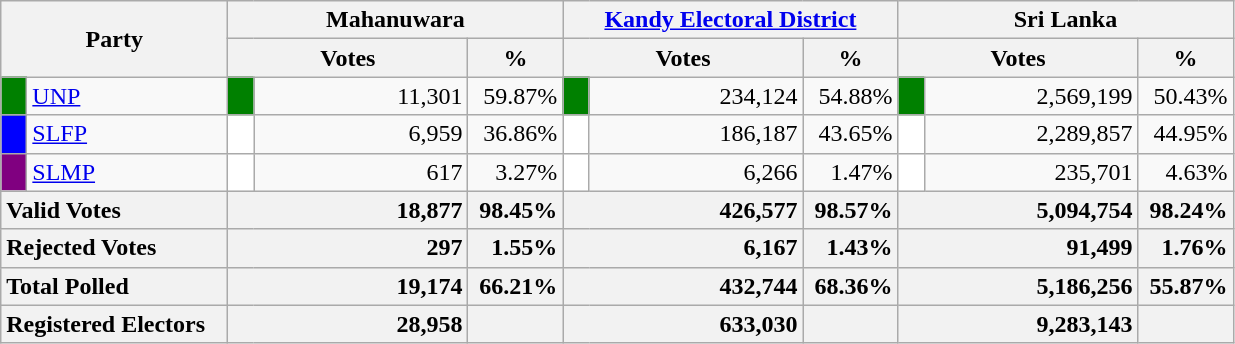<table class="wikitable">
<tr>
<th colspan="2" width="144px"rowspan="2">Party</th>
<th colspan="3" width="216px">Mahanuwara</th>
<th colspan="3" width="216px"><a href='#'>Kandy Electoral District</a></th>
<th colspan="3" width="216px">Sri Lanka</th>
</tr>
<tr>
<th colspan="2" width="144px">Votes</th>
<th>%</th>
<th colspan="2" width="144px">Votes</th>
<th>%</th>
<th colspan="2" width="144px">Votes</th>
<th>%</th>
</tr>
<tr>
<td style="background-color:green;" width="10px"></td>
<td style="text-align:left;"><a href='#'>UNP</a></td>
<td style="background-color:green;" width="10px"></td>
<td style="text-align:right;">11,301</td>
<td style="text-align:right;">59.87%</td>
<td style="background-color:green;" width="10px"></td>
<td style="text-align:right;">234,124</td>
<td style="text-align:right;">54.88%</td>
<td style="background-color:green;" width="10px"></td>
<td style="text-align:right;">2,569,199</td>
<td style="text-align:right;">50.43%</td>
</tr>
<tr>
<td style="background-color:blue;" width="10px"></td>
<td style="text-align:left;"><a href='#'>SLFP</a></td>
<td style="background-color:white;" width="10px"></td>
<td style="text-align:right;">6,959</td>
<td style="text-align:right;">36.86%</td>
<td style="background-color:white;" width="10px"></td>
<td style="text-align:right;">186,187</td>
<td style="text-align:right;">43.65%</td>
<td style="background-color:white;" width="10px"></td>
<td style="text-align:right;">2,289,857</td>
<td style="text-align:right;">44.95%</td>
</tr>
<tr>
<td style="background-color:purple;" width="10px"></td>
<td style="text-align:left;"><a href='#'>SLMP</a></td>
<td style="background-color:white;" width="10px"></td>
<td style="text-align:right;">617</td>
<td style="text-align:right;">3.27%</td>
<td style="background-color:white;" width="10px"></td>
<td style="text-align:right;">6,266</td>
<td style="text-align:right;">1.47%</td>
<td style="background-color:white;" width="10px"></td>
<td style="text-align:right;">235,701</td>
<td style="text-align:right;">4.63%</td>
</tr>
<tr>
<th colspan="2" width="144px"style="text-align:left;">Valid Votes</th>
<th style="text-align:right;"colspan="2" width="144px">18,877</th>
<th style="text-align:right;">98.45%</th>
<th style="text-align:right;"colspan="2" width="144px">426,577</th>
<th style="text-align:right;">98.57%</th>
<th style="text-align:right;"colspan="2" width="144px">5,094,754</th>
<th style="text-align:right;">98.24%</th>
</tr>
<tr>
<th colspan="2" width="144px"style="text-align:left;">Rejected Votes</th>
<th style="text-align:right;"colspan="2" width="144px">297</th>
<th style="text-align:right;">1.55%</th>
<th style="text-align:right;"colspan="2" width="144px">6,167</th>
<th style="text-align:right;">1.43%</th>
<th style="text-align:right;"colspan="2" width="144px">91,499</th>
<th style="text-align:right;">1.76%</th>
</tr>
<tr>
<th colspan="2" width="144px"style="text-align:left;">Total Polled</th>
<th style="text-align:right;"colspan="2" width="144px">19,174</th>
<th style="text-align:right;">66.21%</th>
<th style="text-align:right;"colspan="2" width="144px">432,744</th>
<th style="text-align:right;">68.36%</th>
<th style="text-align:right;"colspan="2" width="144px">5,186,256</th>
<th style="text-align:right;">55.87%</th>
</tr>
<tr>
<th colspan="2" width="144px"style="text-align:left;">Registered Electors</th>
<th style="text-align:right;"colspan="2" width="144px">28,958</th>
<th></th>
<th style="text-align:right;"colspan="2" width="144px">633,030</th>
<th></th>
<th style="text-align:right;"colspan="2" width="144px">9,283,143</th>
<th></th>
</tr>
</table>
